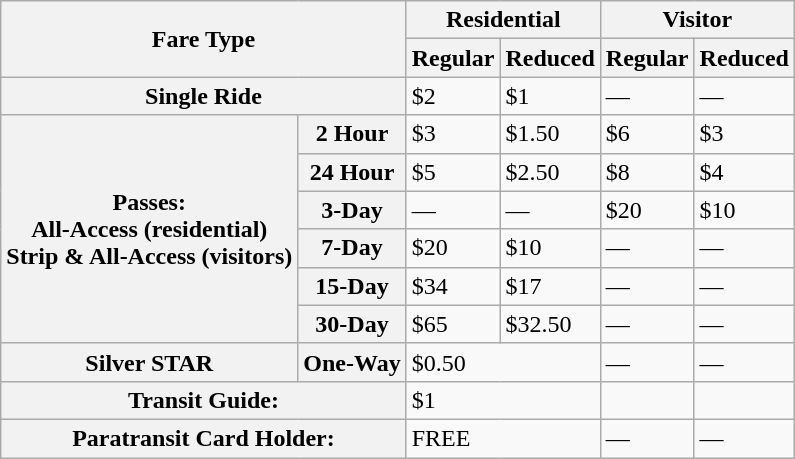<table class="wikitable">
<tr>
<th colspan=2 rowspan=2>Fare Type</th>
<th colspan=2>Residential</th>
<th colspan=2>Visitor</th>
</tr>
<tr>
<th>Regular</th>
<th>Reduced</th>
<th>Regular</th>
<th>Reduced</th>
</tr>
<tr>
<th colspan=2>Single Ride</th>
<td>$2</td>
<td>$1</td>
<td>—</td>
<td>—</td>
</tr>
<tr>
<th rowspan=6>Passes:<br>All-Access (residential)<br>Strip & All-Access (visitors)</th>
<th>2 Hour</th>
<td>$3</td>
<td>$1.50</td>
<td>$6</td>
<td>$3</td>
</tr>
<tr>
<th>24 Hour</th>
<td>$5</td>
<td>$2.50</td>
<td>$8</td>
<td>$4</td>
</tr>
<tr>
<th>3-Day</th>
<td>—</td>
<td>—</td>
<td>$20</td>
<td>$10</td>
</tr>
<tr>
<th>7-Day</th>
<td>$20</td>
<td>$10</td>
<td>—</td>
<td>—</td>
</tr>
<tr>
<th>15-Day</th>
<td>$34</td>
<td>$17</td>
<td>—</td>
<td>—</td>
</tr>
<tr>
<th>30-Day</th>
<td>$65</td>
<td>$32.50</td>
<td>—</td>
<td>—</td>
</tr>
<tr>
<th>Silver STAR</th>
<th>One-Way</th>
<td colspan=2>$0.50</td>
<td>—</td>
<td>—</td>
</tr>
<tr>
<th colspan=2>Transit Guide:</th>
<td colspan=2>$1</td>
<td></td>
<td></td>
</tr>
<tr>
<th colspan=2>Paratransit Card Holder:</th>
<td colspan=2>FREE</td>
<td>—</td>
<td>—</td>
</tr>
</table>
